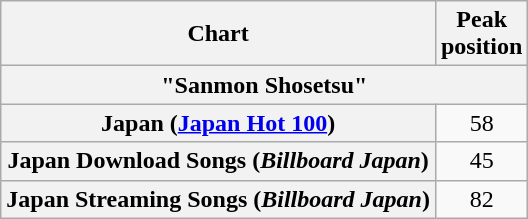<table class="wikitable sortable plainrowheaders" style="text-align:center;">
<tr>
<th scope="col">Chart</th>
<th scope="col">Peak<br>position</th>
</tr>
<tr>
<th colspan="2">"Sanmon Shosetsu"</th>
</tr>
<tr>
<th scope="row">Japan (<a href='#'>Japan Hot 100</a>)</th>
<td>58</td>
</tr>
<tr>
<th scope="row">Japan Download Songs (<em>Billboard Japan</em>)</th>
<td>45</td>
</tr>
<tr>
<th scope="row">Japan Streaming Songs (<em>Billboard Japan</em>)</th>
<td>82</td>
</tr>
</table>
